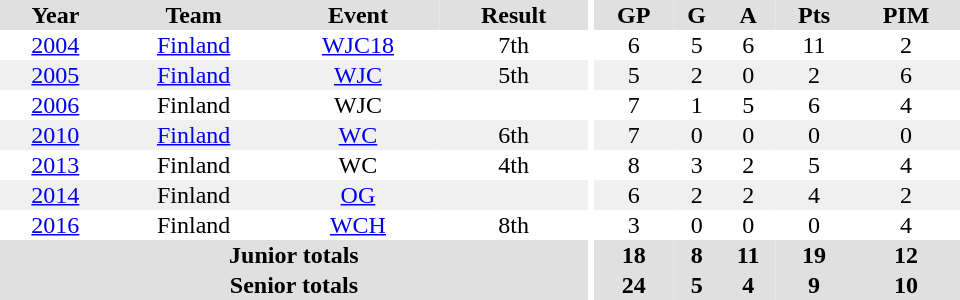<table border="0" cellpadding="1" cellspacing="0" ID="Table3" style="text-align:center; width:40em">
<tr ALIGN="center" bgcolor="#e0e0e0">
<th>Year</th>
<th>Team</th>
<th>Event</th>
<th>Result</th>
<th rowspan="99" bgcolor="#ffffff"></th>
<th>GP</th>
<th>G</th>
<th>A</th>
<th>Pts</th>
<th>PIM</th>
</tr>
<tr>
<td><a href='#'>2004</a></td>
<td><a href='#'>Finland</a></td>
<td><a href='#'>WJC18</a></td>
<td>7th</td>
<td>6</td>
<td>5</td>
<td>6</td>
<td>11</td>
<td>2</td>
</tr>
<tr bgcolor="#f0f0f0">
<td><a href='#'>2005</a></td>
<td><a href='#'>Finland</a></td>
<td><a href='#'>WJC</a></td>
<td>5th</td>
<td>5</td>
<td>2</td>
<td>0</td>
<td>2</td>
<td>6</td>
</tr>
<tr>
<td><a href='#'>2006</a></td>
<td>Finland</td>
<td>WJC</td>
<td></td>
<td>7</td>
<td>1</td>
<td>5</td>
<td>6</td>
<td>4</td>
</tr>
<tr bgcolor="#f0f0f0">
<td><a href='#'>2010</a></td>
<td><a href='#'>Finland</a></td>
<td><a href='#'>WC</a></td>
<td>6th</td>
<td>7</td>
<td>0</td>
<td>0</td>
<td>0</td>
<td>0</td>
</tr>
<tr>
<td><a href='#'>2013</a></td>
<td>Finland</td>
<td>WC</td>
<td>4th</td>
<td>8</td>
<td>3</td>
<td>2</td>
<td>5</td>
<td>4</td>
</tr>
<tr bgcolor="#f0f0f0">
<td><a href='#'>2014</a></td>
<td>Finland</td>
<td><a href='#'>OG</a></td>
<td></td>
<td>6</td>
<td>2</td>
<td>2</td>
<td>4</td>
<td>2</td>
</tr>
<tr>
<td><a href='#'>2016</a></td>
<td>Finland</td>
<td><a href='#'>WCH</a></td>
<td>8th</td>
<td>3</td>
<td>0</td>
<td>0</td>
<td>0</td>
<td>4</td>
</tr>
<tr bgcolor="#e0e0e0">
<th colspan=4>Junior totals</th>
<th>18</th>
<th>8</th>
<th>11</th>
<th>19</th>
<th>12</th>
</tr>
<tr bgcolor="#e0e0e0">
<th colspan=4>Senior totals</th>
<th>24</th>
<th>5</th>
<th>4</th>
<th>9</th>
<th>10</th>
</tr>
</table>
